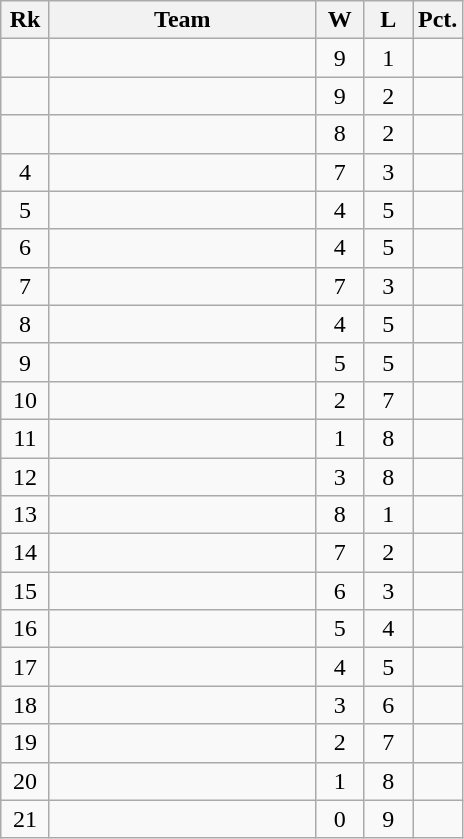<table class="wikitable" style="text-align: center;">
<tr>
<th style="width: 25px;">Rk</th>
<th style="width: 170px;">Team</th>
<th style="width: 25px;">W</th>
<th style="width: 25px;">L</th>
<th style="width: 25px;">Pct.</th>
</tr>
<tr>
<td></td>
<td style="text-align: left;"></td>
<td>9</td>
<td>1</td>
<td></td>
</tr>
<tr>
<td></td>
<td style="text-align: left;"></td>
<td>9</td>
<td>2</td>
<td></td>
</tr>
<tr>
<td></td>
<td style="text-align: left;"></td>
<td>8</td>
<td>2</td>
<td></td>
</tr>
<tr>
<td>4</td>
<td style="text-align: left;"></td>
<td>7</td>
<td>3</td>
<td></td>
</tr>
<tr>
<td>5</td>
<td style="text-align: left;"></td>
<td>4</td>
<td>5</td>
<td></td>
</tr>
<tr>
<td>6</td>
<td style="text-align: left;"></td>
<td>4</td>
<td>5</td>
<td></td>
</tr>
<tr>
<td>7</td>
<td style="text-align: left;"></td>
<td>7</td>
<td>3</td>
<td></td>
</tr>
<tr>
<td>8</td>
<td style="text-align: left;"></td>
<td>4</td>
<td>5</td>
<td></td>
</tr>
<tr>
<td>9</td>
<td style="text-align: left;"></td>
<td>5</td>
<td>5</td>
<td></td>
</tr>
<tr>
<td>10</td>
<td style="text-align: left;"></td>
<td>2</td>
<td>7</td>
<td></td>
</tr>
<tr>
<td>11</td>
<td style="text-align: left;"></td>
<td>1</td>
<td>8</td>
<td></td>
</tr>
<tr>
<td>12</td>
<td style="text-align: left;"></td>
<td>3</td>
<td>8</td>
<td></td>
</tr>
<tr>
<td>13</td>
<td style="text-align: left;"></td>
<td>8</td>
<td>1</td>
<td></td>
</tr>
<tr>
<td>14</td>
<td style="text-align: left;"></td>
<td>7</td>
<td>2</td>
<td></td>
</tr>
<tr>
<td>15</td>
<td style="text-align: left;"></td>
<td>6</td>
<td>3</td>
<td></td>
</tr>
<tr>
<td>16</td>
<td style="text-align: left;"></td>
<td>5</td>
<td>4</td>
<td></td>
</tr>
<tr>
<td>17</td>
<td style="text-align: left;"></td>
<td>4</td>
<td>5</td>
<td></td>
</tr>
<tr>
<td>18</td>
<td style="text-align: left;"></td>
<td>3</td>
<td>6</td>
<td></td>
</tr>
<tr>
<td>19</td>
<td style="text-align: left;"></td>
<td>2</td>
<td>7</td>
<td></td>
</tr>
<tr>
<td>20</td>
<td style="text-align: left;"></td>
<td>1</td>
<td>8</td>
<td></td>
</tr>
<tr>
<td>21</td>
<td style="text-align: left;"></td>
<td>0</td>
<td>9</td>
<td></td>
</tr>
</table>
